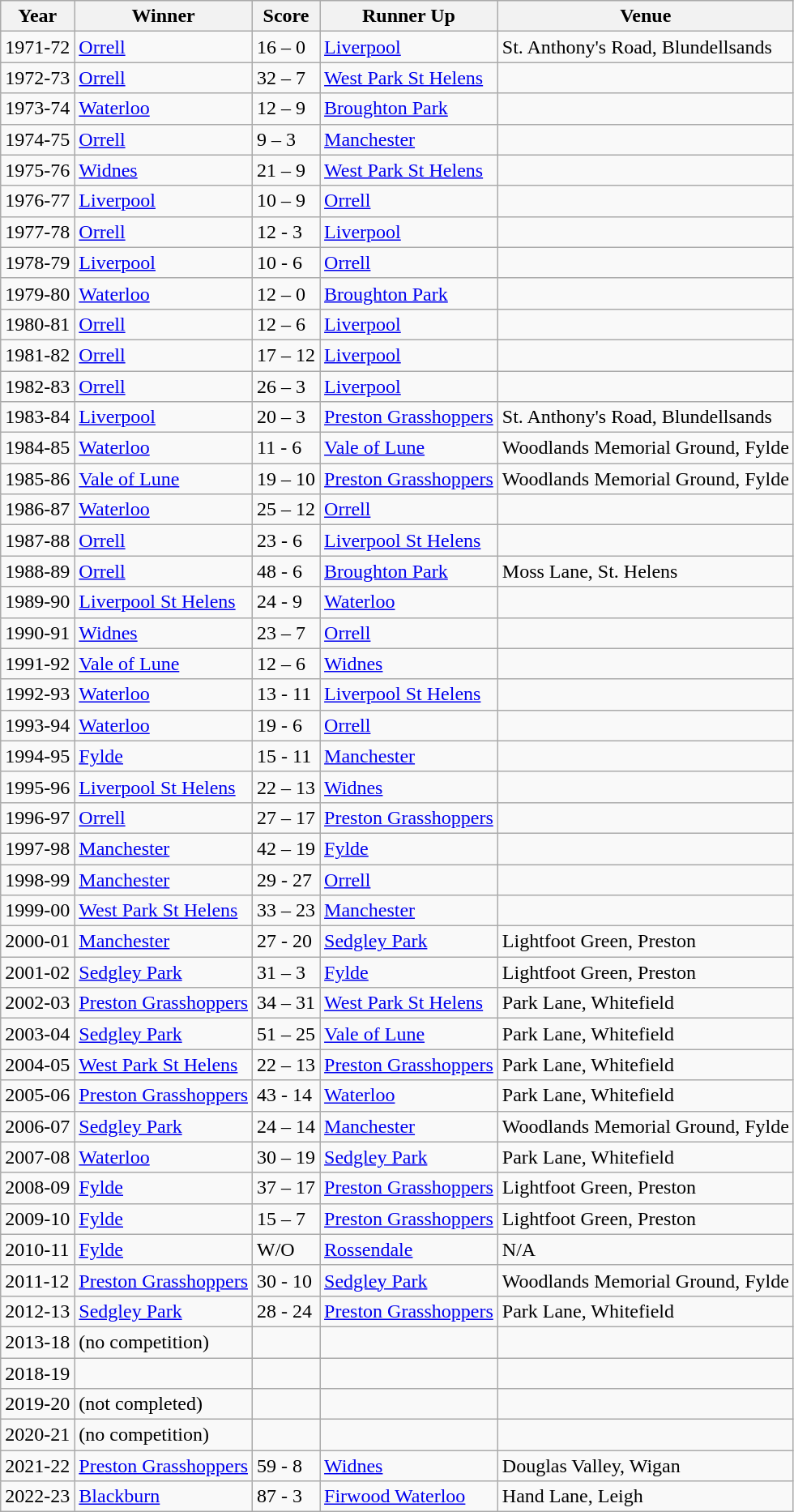<table class="wikitable">
<tr>
<th>Year</th>
<th>Winner</th>
<th>Score</th>
<th>Runner Up</th>
<th>Venue</th>
</tr>
<tr>
<td>1971-72</td>
<td><a href='#'>Orrell</a></td>
<td>16 – 0</td>
<td><a href='#'>Liverpool</a></td>
<td>St. Anthony's Road, Blundellsands</td>
</tr>
<tr>
<td>1972-73</td>
<td><a href='#'>Orrell</a></td>
<td>32 – 7</td>
<td><a href='#'>West Park St Helens</a></td>
<td></td>
</tr>
<tr>
<td>1973-74</td>
<td><a href='#'>Waterloo</a></td>
<td>12 – 9</td>
<td><a href='#'>Broughton Park</a></td>
<td></td>
</tr>
<tr>
<td>1974-75</td>
<td><a href='#'>Orrell</a></td>
<td>9 – 3</td>
<td><a href='#'>Manchester</a></td>
<td></td>
</tr>
<tr>
<td>1975-76</td>
<td><a href='#'>Widnes</a></td>
<td>21 – 9</td>
<td><a href='#'>West Park St Helens</a></td>
<td></td>
</tr>
<tr>
<td>1976-77</td>
<td><a href='#'>Liverpool</a></td>
<td>10 – 9</td>
<td><a href='#'>Orrell</a></td>
<td></td>
</tr>
<tr>
<td>1977-78</td>
<td><a href='#'>Orrell</a></td>
<td>12 - 3</td>
<td><a href='#'>Liverpool</a></td>
<td></td>
</tr>
<tr>
<td>1978-79</td>
<td><a href='#'>Liverpool</a></td>
<td>10 - 6</td>
<td><a href='#'>Orrell</a></td>
<td></td>
</tr>
<tr>
<td>1979-80</td>
<td><a href='#'>Waterloo</a></td>
<td>12 – 0</td>
<td><a href='#'>Broughton Park</a></td>
<td></td>
</tr>
<tr>
<td>1980-81</td>
<td><a href='#'>Orrell</a></td>
<td>12 – 6</td>
<td><a href='#'>Liverpool</a></td>
<td></td>
</tr>
<tr>
<td>1981-82</td>
<td><a href='#'>Orrell</a></td>
<td>17 – 12</td>
<td><a href='#'>Liverpool</a></td>
<td></td>
</tr>
<tr>
<td>1982-83</td>
<td><a href='#'>Orrell</a></td>
<td>26 – 3</td>
<td><a href='#'>Liverpool</a></td>
<td></td>
</tr>
<tr>
<td>1983-84</td>
<td><a href='#'>Liverpool</a></td>
<td>20 – 3</td>
<td><a href='#'>Preston Grasshoppers</a></td>
<td>St. Anthony's Road, Blundellsands</td>
</tr>
<tr>
<td>1984-85</td>
<td><a href='#'>Waterloo</a></td>
<td>11 - 6</td>
<td><a href='#'>Vale of Lune</a></td>
<td>Woodlands Memorial Ground, Fylde</td>
</tr>
<tr>
<td>1985-86</td>
<td><a href='#'>Vale of Lune</a></td>
<td>19 – 10</td>
<td><a href='#'>Preston Grasshoppers</a></td>
<td>Woodlands Memorial Ground, Fylde</td>
</tr>
<tr>
<td>1986-87</td>
<td><a href='#'>Waterloo</a></td>
<td>25 – 12</td>
<td><a href='#'>Orrell</a></td>
<td></td>
</tr>
<tr>
<td>1987-88</td>
<td><a href='#'>Orrell</a></td>
<td>23 - 6</td>
<td><a href='#'>Liverpool St Helens</a></td>
<td></td>
</tr>
<tr>
<td>1988-89</td>
<td><a href='#'>Orrell</a></td>
<td>48 - 6</td>
<td><a href='#'>Broughton Park</a></td>
<td>Moss Lane, St. Helens</td>
</tr>
<tr>
<td>1989-90</td>
<td><a href='#'>Liverpool St Helens</a></td>
<td>24 - 9</td>
<td><a href='#'>Waterloo</a></td>
<td></td>
</tr>
<tr>
<td>1990-91</td>
<td><a href='#'>Widnes</a></td>
<td>23 – 7</td>
<td><a href='#'>Orrell</a></td>
<td></td>
</tr>
<tr>
<td>1991-92</td>
<td><a href='#'>Vale of Lune</a></td>
<td>12 – 6</td>
<td><a href='#'>Widnes</a></td>
<td></td>
</tr>
<tr>
<td>1992-93</td>
<td><a href='#'>Waterloo</a></td>
<td>13 - 11</td>
<td><a href='#'>Liverpool St Helens</a></td>
<td></td>
</tr>
<tr>
<td>1993-94</td>
<td><a href='#'>Waterloo</a></td>
<td>19 - 6</td>
<td><a href='#'>Orrell</a></td>
<td></td>
</tr>
<tr>
<td>1994-95</td>
<td><a href='#'>Fylde</a></td>
<td>15 - 11</td>
<td><a href='#'>Manchester</a></td>
<td></td>
</tr>
<tr>
<td>1995-96</td>
<td><a href='#'>Liverpool St Helens</a></td>
<td>22 – 13</td>
<td><a href='#'>Widnes</a></td>
<td></td>
</tr>
<tr>
<td>1996-97</td>
<td><a href='#'>Orrell</a></td>
<td>27 – 17</td>
<td><a href='#'>Preston Grasshoppers</a></td>
<td></td>
</tr>
<tr>
<td>1997-98</td>
<td><a href='#'>Manchester</a></td>
<td>42 – 19</td>
<td><a href='#'>Fylde</a></td>
<td></td>
</tr>
<tr>
<td>1998-99</td>
<td><a href='#'>Manchester</a></td>
<td>29 - 27</td>
<td><a href='#'>Orrell</a></td>
<td></td>
</tr>
<tr>
<td>1999-00</td>
<td><a href='#'>West Park St Helens</a></td>
<td>33 – 23</td>
<td><a href='#'>Manchester</a></td>
<td></td>
</tr>
<tr>
<td>2000-01</td>
<td><a href='#'>Manchester</a></td>
<td>27 - 20</td>
<td><a href='#'>Sedgley Park</a></td>
<td>Lightfoot Green, Preston</td>
</tr>
<tr>
<td>2001-02</td>
<td><a href='#'>Sedgley Park</a></td>
<td>31 – 3</td>
<td><a href='#'>Fylde</a></td>
<td>Lightfoot Green, Preston</td>
</tr>
<tr>
<td>2002-03</td>
<td><a href='#'>Preston Grasshoppers</a></td>
<td>34 – 31</td>
<td><a href='#'>West Park St Helens</a></td>
<td>Park Lane, Whitefield</td>
</tr>
<tr>
<td>2003-04</td>
<td><a href='#'>Sedgley Park</a></td>
<td>51 – 25</td>
<td><a href='#'>Vale of Lune</a></td>
<td>Park Lane, Whitefield</td>
</tr>
<tr>
<td>2004-05</td>
<td><a href='#'>West Park St Helens</a></td>
<td>22 – 13</td>
<td><a href='#'>Preston Grasshoppers</a></td>
<td>Park Lane, Whitefield</td>
</tr>
<tr>
<td>2005-06</td>
<td><a href='#'>Preston Grasshoppers</a></td>
<td>43 - 14</td>
<td><a href='#'>Waterloo</a></td>
<td>Park Lane, Whitefield</td>
</tr>
<tr>
<td>2006-07</td>
<td><a href='#'>Sedgley Park</a></td>
<td>24 – 14</td>
<td><a href='#'>Manchester</a></td>
<td>Woodlands Memorial Ground, Fylde</td>
</tr>
<tr>
<td>2007-08</td>
<td><a href='#'>Waterloo</a></td>
<td>30 – 19</td>
<td><a href='#'>Sedgley Park</a></td>
<td>Park Lane, Whitefield</td>
</tr>
<tr>
<td>2008-09</td>
<td><a href='#'>Fylde</a></td>
<td>37 – 17</td>
<td><a href='#'>Preston Grasshoppers</a></td>
<td>Lightfoot Green, Preston</td>
</tr>
<tr>
<td>2009-10</td>
<td><a href='#'>Fylde</a></td>
<td>15 – 7</td>
<td><a href='#'>Preston Grasshoppers</a></td>
<td>Lightfoot Green, Preston</td>
</tr>
<tr>
<td>2010-11</td>
<td><a href='#'>Fylde</a></td>
<td>W/O</td>
<td><a href='#'>Rossendale</a></td>
<td>N/A</td>
</tr>
<tr>
<td>2011-12</td>
<td><a href='#'>Preston Grasshoppers</a></td>
<td>30 - 10</td>
<td><a href='#'>Sedgley Park</a></td>
<td>Woodlands Memorial Ground, Fylde</td>
</tr>
<tr>
<td>2012-13</td>
<td><a href='#'>Sedgley Park</a></td>
<td>28 - 24</td>
<td><a href='#'>Preston Grasshoppers</a></td>
<td>Park Lane, Whitefield</td>
</tr>
<tr>
<td>2013-18</td>
<td>(no competition)</td>
<td></td>
<td></td>
<td></td>
</tr>
<tr>
<td>2018-19</td>
<td></td>
<td></td>
<td></td>
<td></td>
</tr>
<tr>
<td>2019-20</td>
<td>(not completed)</td>
<td></td>
<td></td>
<td></td>
</tr>
<tr>
<td>2020-21</td>
<td>(no competition)</td>
<td></td>
<td></td>
<td></td>
</tr>
<tr>
<td>2021-22</td>
<td><a href='#'>Preston Grasshoppers</a></td>
<td>59 - 8</td>
<td><a href='#'>Widnes</a></td>
<td>Douglas Valley, Wigan</td>
</tr>
<tr>
<td>2022-23</td>
<td><a href='#'>Blackburn</a></td>
<td>87 - 3</td>
<td><a href='#'>Firwood Waterloo</a></td>
<td>Hand Lane, Leigh</td>
</tr>
</table>
